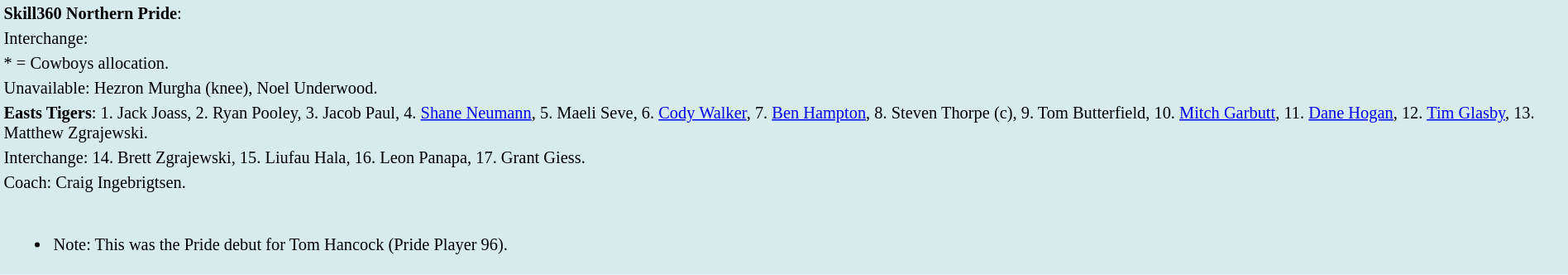<table style="background:#d7ebed; font-size:85%; width:100%;">
<tr>
<td><strong>Skill360 Northern Pride</strong>:             </td>
</tr>
<tr>
<td>Interchange:    </td>
</tr>
<tr>
<td>* = Cowboys allocation.</td>
</tr>
<tr>
<td>Unavailable: Hezron Murgha (knee), Noel Underwood.</td>
</tr>
<tr>
<td><strong>Easts Tigers</strong>: 1. Jack Joass, 2. Ryan Pooley, 3. Jacob Paul, 4. <a href='#'>Shane Neumann</a>, 5. Maeli Seve, 6. <a href='#'>Cody Walker</a>, 7. <a href='#'>Ben Hampton</a>, 8. Steven Thorpe (c), 9. Tom Butterfield, 10. <a href='#'>Mitch Garbutt</a>, 11. <a href='#'>Dane Hogan</a>, 12. <a href='#'>Tim Glasby</a>, 13. Matthew Zgrajewski.</td>
</tr>
<tr>
<td>Interchange: 14. Brett Zgrajewski, 15. Liufau Hala, 16. Leon Panapa, 17. Grant Giess.</td>
</tr>
<tr>
<td>Coach: Craig Ingebrigtsen.</td>
</tr>
<tr>
<td><br><ul><li>Note: This was the Pride debut for Tom Hancock (Pride Player 96).</li></ul></td>
</tr>
</table>
